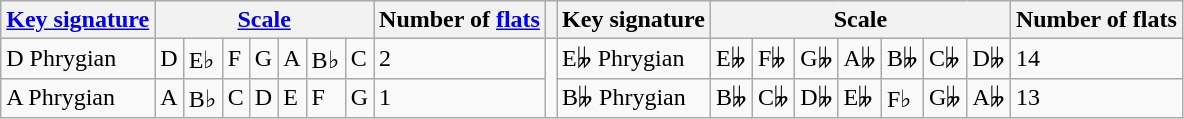<table class="wikitable">
<tr>
<th><a href='#'>Key signature</a></th>
<th colspan="7"><a href='#'>Scale</a></th>
<th>Number of <a href='#'>flats</a></th>
<th></th>
<th>Key signature</th>
<th colspan="7">Scale</th>
<th>Number of flats</th>
</tr>
<tr>
<td>D Phrygian</td>
<td>D</td>
<td>E♭</td>
<td>F</td>
<td>G</td>
<td>A</td>
<td>B♭</td>
<td>C</td>
<td>2</td>
<td rowspan="2"></td>
<td>E𝄫 Phrygian</td>
<td>E𝄫</td>
<td>F𝄫</td>
<td>G𝄫</td>
<td>A𝄫</td>
<td>B𝄫</td>
<td>C𝄫</td>
<td>D𝄫</td>
<td>14</td>
</tr>
<tr>
<td>A Phrygian</td>
<td>A</td>
<td>B♭</td>
<td>C</td>
<td>D</td>
<td>E</td>
<td>F</td>
<td>G</td>
<td>1</td>
<td>B𝄫 Phrygian</td>
<td>B𝄫</td>
<td>C𝄫</td>
<td>D𝄫</td>
<td>E𝄫</td>
<td>F♭</td>
<td>G𝄫</td>
<td>A𝄫</td>
<td>13</td>
</tr>
</table>
